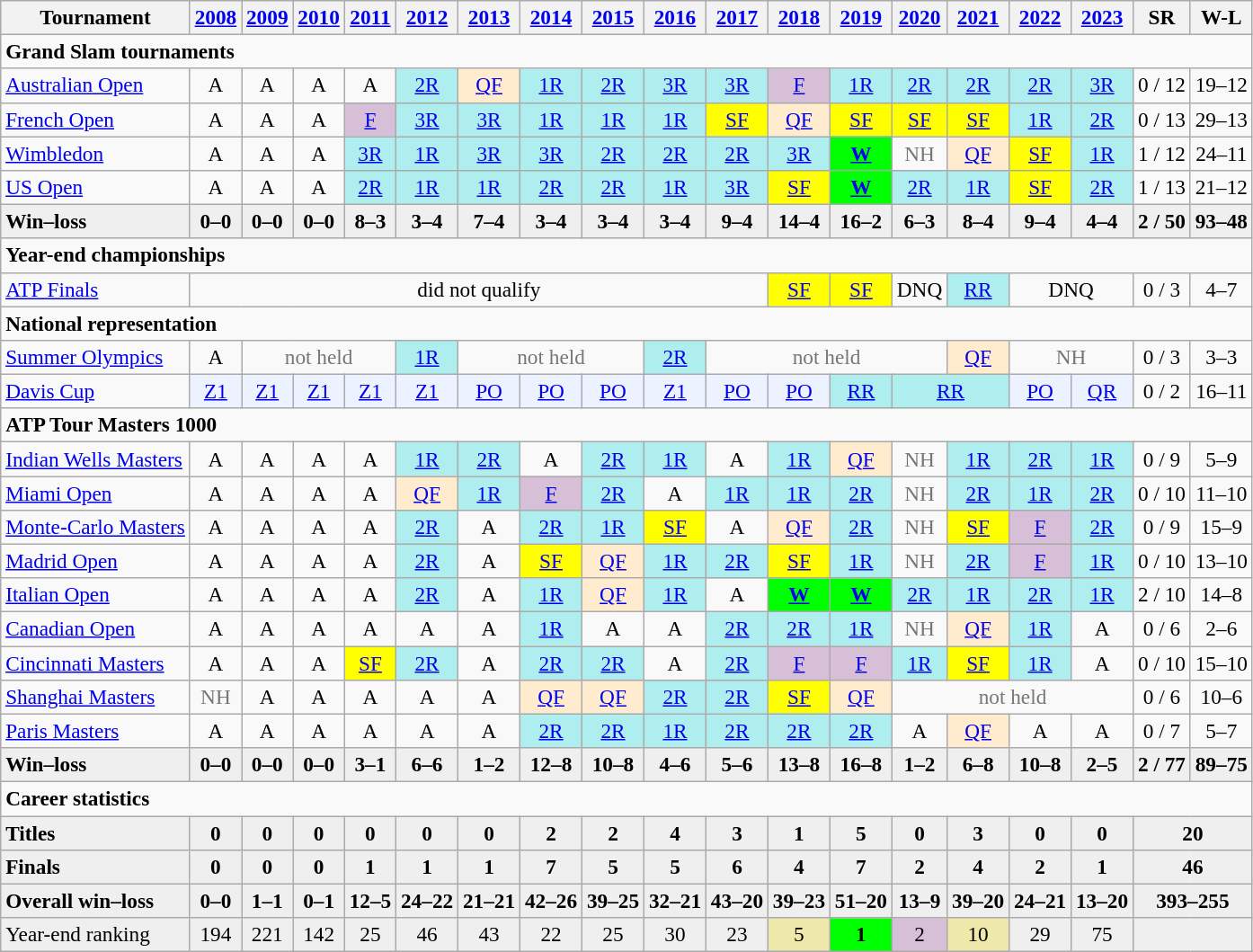<table class="wikitable nowrap" style=text-align:center;font-size:97%>
<tr>
<th>Tournament</th>
<th><a href='#'>2008</a></th>
<th><a href='#'>2009</a></th>
<th><a href='#'>2010</a></th>
<th><a href='#'>2011</a></th>
<th><a href='#'>2012</a></th>
<th><a href='#'>2013</a></th>
<th><a href='#'>2014</a></th>
<th><a href='#'>2015</a></th>
<th><a href='#'>2016</a></th>
<th><a href='#'>2017</a></th>
<th><a href='#'>2018</a></th>
<th><a href='#'>2019</a></th>
<th><a href='#'>2020</a></th>
<th><a href='#'>2021</a></th>
<th><a href='#'>2022</a></th>
<th><a href='#'>2023</a></th>
<th>SR</th>
<th>W-L</th>
</tr>
<tr>
<td colspan="19" align="left"><strong>Grand Slam tournaments</strong></td>
</tr>
<tr>
<td align=left><a href='#'>Australian Open</a></td>
<td>A</td>
<td>A</td>
<td>A</td>
<td>A</td>
<td bgcolor=afeeee><a href='#'>2R</a></td>
<td bgcolor=ffebcd><a href='#'>QF</a></td>
<td bgcolor=afeeee><a href='#'>1R</a></td>
<td bgcolor=afeeee><a href='#'>2R</a></td>
<td bgcolor=afeeee><a href='#'>3R</a></td>
<td bgcolor=afeeee><a href='#'>3R</a></td>
<td bgcolor=thistle><a href='#'>F</a></td>
<td bgcolor=afeeee><a href='#'>1R</a></td>
<td bgcolor=afeeee><a href='#'>2R</a></td>
<td bgcolor=afeeee><a href='#'>2R</a></td>
<td bgcolor=afeeee><a href='#'>2R</a></td>
<td bgcolor=afeeee><a href='#'>3R</a></td>
<td>0 / 12</td>
<td>19–12</td>
</tr>
<tr>
<td align=left><a href='#'>French Open</a></td>
<td>A</td>
<td>A</td>
<td>A</td>
<td bgcolor=thistle><a href='#'>F</a></td>
<td bgcolor=afeeee><a href='#'>3R</a></td>
<td bgcolor=afeeee><a href='#'>3R</a></td>
<td bgcolor=afeeee><a href='#'>1R</a></td>
<td bgcolor=afeeee><a href='#'>1R</a></td>
<td bgcolor=afeeee><a href='#'>1R</a></td>
<td bgcolor=yellow><a href='#'>SF</a></td>
<td bgcolor=ffebcd><a href='#'>QF</a></td>
<td bgcolor=yellow><a href='#'>SF</a></td>
<td bgcolor=yellow><a href='#'>SF</a></td>
<td bgcolor=yellow><a href='#'>SF</a></td>
<td bgcolor=afeeee><a href='#'>1R</a></td>
<td bgcolor=afeeee><a href='#'>2R</a></td>
<td>0 / 13</td>
<td>29–13</td>
</tr>
<tr>
<td align=left><a href='#'>Wimbledon</a></td>
<td>A</td>
<td>A</td>
<td>A</td>
<td bgcolor=afeeee><a href='#'>3R</a></td>
<td bgcolor=afeeee><a href='#'>1R</a></td>
<td bgcolor=afeeee><a href='#'>3R</a></td>
<td bgcolor=afeeee><a href='#'>3R</a></td>
<td bgcolor=afeeee><a href='#'>2R</a></td>
<td bgcolor=afeeee><a href='#'>2R</a></td>
<td bgcolor=afeeee><a href='#'>2R</a></td>
<td bgcolor=afeeee><a href='#'>3R</a></td>
<td bgcolor=lime><strong><a href='#'>W</a></strong></td>
<td style=color:#767676>NH</td>
<td bgcolor=ffebcd><a href='#'>QF</a></td>
<td bgcolor=yellow><a href='#'>SF</a></td>
<td bgcolor=afeeee><a href='#'>1R</a></td>
<td>1 / 12</td>
<td>24–11</td>
</tr>
<tr>
<td align=left><a href='#'>US Open</a></td>
<td>A</td>
<td>A</td>
<td>A</td>
<td bgcolor=afeeee><a href='#'>2R</a></td>
<td bgcolor=afeeee><a href='#'>1R</a></td>
<td bgcolor=afeeee><a href='#'>1R</a></td>
<td bgcolor=afeeee><a href='#'>2R</a></td>
<td bgcolor=afeeee><a href='#'>2R</a></td>
<td bgcolor=afeeee><a href='#'>1R</a></td>
<td bgcolor=afeeee><a href='#'>3R</a></td>
<td bgcolor=yellow><a href='#'>SF</a></td>
<td bgcolor=lime><strong><a href='#'>W</a></strong></td>
<td bgcolor=afeeee><a href='#'>2R</a></td>
<td bgcolor=afeeee><a href='#'>1R</a></td>
<td bgcolor=yellow><a href='#'>SF</a></td>
<td bgcolor=afeeee><a href='#'>2R</a></td>
<td>1 / 13</td>
<td>21–12</td>
</tr>
<tr style=font-weight:bold;background:#efefef>
<td align=left>Win–loss</td>
<td>0–0</td>
<td>0–0</td>
<td>0–0</td>
<td>8–3</td>
<td>3–4</td>
<td>7–4</td>
<td>3–4</td>
<td>3–4</td>
<td>3–4</td>
<td>9–4</td>
<td>14–4</td>
<td>16–2</td>
<td>6–3</td>
<td>8–4</td>
<td>9–4</td>
<td>4–4</td>
<td>2 / 50</td>
<td>93–48</td>
</tr>
<tr>
<td colspan="19" align="left"><strong>Year-end championships</strong></td>
</tr>
<tr>
<td align=left><a href='#'>ATP Finals</a></td>
<td colspan=10>did not qualify</td>
<td bgcolor=yellow><a href='#'>SF</a></td>
<td bgcolor=yellow><a href='#'>SF</a></td>
<td>DNQ</td>
<td bgcolor=afeeee><a href='#'>RR</a></td>
<td colspan=2>DNQ</td>
<td>0 / 3</td>
<td>4–7</td>
</tr>
<tr>
<td colspan="19" align="left"><strong>National representation</strong></td>
</tr>
<tr>
<td align=left><a href='#'>Summer Olympics</a></td>
<td>A</td>
<td colspan=3 style=color:#767676>not held</td>
<td bgcolor=afeeee><a href='#'>1R</a></td>
<td colspan=3 style=color:#767676>not held</td>
<td bgcolor=afeeee><a href='#'>2R</a></td>
<td colspan=4 style=color:#767676>not held</td>
<td bgcolor=ffebcd><a href='#'>QF</a></td>
<td colspan=2 style=color:#767676>NH</td>
<td>0 / 3</td>
<td>3–3</td>
</tr>
<tr>
<td align=left><a href='#'>Davis Cup</a></td>
<td bgcolor=ecf2ff><a href='#'>Z1</a></td>
<td bgcolor=ecf2ff><a href='#'>Z1</a></td>
<td bgcolor=ecf2ff><a href='#'>Z1</a></td>
<td bgcolor=ecf2ff><a href='#'>Z1</a></td>
<td bgcolor=ecf2ff><a href='#'>Z1</a></td>
<td bgcolor=ecf2ff><a href='#'>PO</a></td>
<td bgcolor=ecf2ff><a href='#'>PO</a></td>
<td bgcolor=ecf2ff><a href='#'>PO</a></td>
<td bgcolor=ecf2ff><a href='#'>Z1</a></td>
<td bgcolor=ecf2ff><a href='#'>PO</a></td>
<td bgcolor=ecf2ff><a href='#'>PO</a></td>
<td bgcolor=afeeee><a href='#'>RR</a></td>
<td colspan=2 bgcolor=afeeee><a href='#'>RR</a></td>
<td bgcolor=ecf2ff><a href='#'>PO</a></td>
<td bgcolor=ecf2ff><a href='#'>QR</a></td>
<td>0 / 2</td>
<td>16–11</td>
</tr>
<tr>
<td colspan="19" align="left"><strong>ATP Tour Masters 1000</strong></td>
</tr>
<tr>
<td align=left><a href='#'>Indian Wells Masters</a></td>
<td>A</td>
<td>A</td>
<td>A</td>
<td>A</td>
<td bgcolor=afeeee><a href='#'>1R</a></td>
<td bgcolor=afeeee><a href='#'>2R</a></td>
<td>A</td>
<td bgcolor=afeeee><a href='#'>2R</a></td>
<td bgcolor=afeeee><a href='#'>1R</a></td>
<td>A</td>
<td bgcolor=afeeee><a href='#'>1R</a></td>
<td bgcolor=ffebcd><a href='#'>QF</a></td>
<td style="color:#767676">NH</td>
<td bgcolor=afeeee><a href='#'>1R</a></td>
<td bgcolor=afeeee><a href='#'>2R</a></td>
<td bgcolor=afeeee><a href='#'>1R</a></td>
<td>0 / 9</td>
<td>5–9</td>
</tr>
<tr>
<td align=left><a href='#'>Miami Open</a></td>
<td>A</td>
<td>A</td>
<td>A</td>
<td>A</td>
<td bgcolor=ffebcd><a href='#'>QF</a></td>
<td bgcolor=afeeee><a href='#'>1R</a></td>
<td bgcolor=thistle><a href='#'>F</a></td>
<td bgcolor=afeeee><a href='#'>2R</a></td>
<td>A</td>
<td bgcolor=afeeee><a href='#'>1R</a></td>
<td bgcolor=afeeee><a href='#'>1R</a></td>
<td bgcolor=afeeee><a href='#'>2R</a></td>
<td style=color:#767676>NH</td>
<td bgcolor=afeeee><a href='#'>2R</a></td>
<td bgcolor=afeeee><a href='#'>1R</a></td>
<td bgcolor=afeeee><a href='#'>2R</a></td>
<td>0 / 10</td>
<td>11–10</td>
</tr>
<tr>
<td align=left><a href='#'>Monte-Carlo Masters</a></td>
<td>A</td>
<td>A</td>
<td>A</td>
<td>A</td>
<td bgcolor=afeeee><a href='#'>2R</a></td>
<td>A</td>
<td bgcolor=afeeee><a href='#'>2R</a></td>
<td bgcolor=afeeee><a href='#'>1R</a></td>
<td bgcolor=yellow><a href='#'>SF</a></td>
<td>A</td>
<td bgcolor=ffebcd><a href='#'>QF</a></td>
<td bgcolor=afeeee><a href='#'>2R</a></td>
<td style=color:#767676>NH</td>
<td bgcolor=yellow><a href='#'>SF</a></td>
<td style="background:thistle;"><a href='#'>F</a></td>
<td bgcolor=afeeee><a href='#'>2R</a></td>
<td>0 / 9</td>
<td>15–9</td>
</tr>
<tr>
<td align=left><a href='#'>Madrid Open</a></td>
<td>A</td>
<td>A</td>
<td>A</td>
<td>A</td>
<td bgcolor=afeeee><a href='#'>2R</a></td>
<td>A</td>
<td bgcolor=yellow><a href='#'>SF</a></td>
<td bgcolor=ffebcd><a href='#'>QF</a></td>
<td bgcolor=afeeee><a href='#'>1R</a></td>
<td bgcolor=afeeee><a href='#'>2R</a></td>
<td bgcolor=yellow><a href='#'>SF</a></td>
<td bgcolor=afeeee><a href='#'>1R</a></td>
<td style=color:#767676>NH</td>
<td bgcolor=afeeee><a href='#'>2R</a></td>
<td style="background:thistle;"><a href='#'>F</a></td>
<td bgcolor=afeeee><a href='#'>1R</a></td>
<td>0 / 10</td>
<td>13–10</td>
</tr>
<tr>
<td align=left><a href='#'>Italian Open</a></td>
<td>A</td>
<td>A</td>
<td>A</td>
<td>A</td>
<td bgcolor=afeeee><a href='#'>2R</a></td>
<td>A</td>
<td bgcolor=afeeee><a href='#'>1R</a></td>
<td bgcolor=ffebcd><a href='#'>QF</a></td>
<td bgcolor=afeeee><a href='#'>1R</a></td>
<td>A</td>
<td bgcolor=lime><strong><a href='#'>W</a></strong></td>
<td bgcolor=lime><strong><a href='#'>W</a></strong></td>
<td bgcolor=afeeee><a href='#'>2R</a></td>
<td bgcolor=afeeee><a href='#'>1R</a></td>
<td bgcolor=afeeee><a href='#'>2R</a></td>
<td bgcolor=afeeee><a href='#'>1R</a></td>
<td>2 / 10</td>
<td>14–8</td>
</tr>
<tr>
<td align=left><a href='#'>Canadian Open</a></td>
<td>A</td>
<td>A</td>
<td>A</td>
<td>A</td>
<td>A</td>
<td>A</td>
<td bgcolor=afeeee><a href='#'>1R</a></td>
<td>A</td>
<td>A</td>
<td bgcolor=afeeee><a href='#'>2R</a></td>
<td bgcolor=afeeee><a href='#'>2R</a></td>
<td bgcolor=afeeee><a href='#'>1R</a></td>
<td style=color:#767676>NH</td>
<td bgcolor=ffebcd><a href='#'>QF</a></td>
<td bgcolor=afeeee><a href='#'>1R</a></td>
<td>A</td>
<td>0 / 6</td>
<td>2–6</td>
</tr>
<tr>
<td align=left><a href='#'>Cincinnati Masters</a></td>
<td>A</td>
<td>A</td>
<td>A</td>
<td bgcolor=yellow><a href='#'>SF</a></td>
<td bgcolor=afeeee><a href='#'>2R</a></td>
<td>A</td>
<td bgcolor=afeeee><a href='#'>2R</a></td>
<td bgcolor=afeeee><a href='#'>2R</a></td>
<td>A</td>
<td bgcolor=afeeee><a href='#'>2R</a></td>
<td bgcolor=thistle><a href='#'>F</a></td>
<td bgcolor=thistle><a href='#'>F</a></td>
<td bgcolor=afeeee><a href='#'>1R</a></td>
<td bgcolor=yellow><a href='#'>SF</a></td>
<td bgcolor=afeeee><a href='#'>1R</a></td>
<td>A</td>
<td>0 / 10</td>
<td>15–10</td>
</tr>
<tr>
<td align=left><a href='#'>Shanghai Masters</a></td>
<td style=color:#767676>NH</td>
<td>A</td>
<td>A</td>
<td>A</td>
<td>A</td>
<td>A</td>
<td bgcolor=ffebcd><a href='#'>QF</a></td>
<td bgcolor=ffebcd><a href='#'>QF</a></td>
<td bgcolor=afeeee><a href='#'>2R</a></td>
<td bgcolor=afeeee><a href='#'>2R</a></td>
<td bgcolor=yellow><a href='#'>SF</a></td>
<td bgcolor=ffebcd><a href='#'>QF</a></td>
<td colspan=4 style=color:#767676>not held</td>
<td>0 / 6</td>
<td>10–6</td>
</tr>
<tr>
<td align=left><a href='#'>Paris Masters</a></td>
<td>A</td>
<td>A</td>
<td>A</td>
<td>A</td>
<td>A</td>
<td>A</td>
<td bgcolor=afeeee><a href='#'>2R</a></td>
<td bgcolor=afeeee><a href='#'>2R</a></td>
<td bgcolor=afeeee><a href='#'>1R</a></td>
<td bgcolor=afeeee><a href='#'>2R</a></td>
<td bgcolor=afeeee><a href='#'>2R</a></td>
<td bgcolor=afeeee><a href='#'>2R</a></td>
<td>A</td>
<td bgcolor=ffebcd><a href='#'>QF</a></td>
<td>A</td>
<td>A</td>
<td>0 / 7</td>
<td>5–7</td>
</tr>
<tr style=font-weight:bold;background:#efefef>
<td align=left>Win–loss</td>
<td>0–0</td>
<td>0–0</td>
<td>0–0</td>
<td>3–1</td>
<td>6–6</td>
<td>1–2</td>
<td>12–8</td>
<td>10–8</td>
<td>4–6</td>
<td>5–6</td>
<td>13–8</td>
<td>16–8</td>
<td>1–2</td>
<td>6–8</td>
<td>10–8</td>
<td>2–5</td>
<td>2 / 77</td>
<td>89–75</td>
</tr>
<tr>
<td colspan="19" align="left"><strong>Career statistics</strong></td>
</tr>
<tr style=font-weight:bold;background:#efefef>
<td align=left>Titles</td>
<td>0</td>
<td>0</td>
<td>0</td>
<td>0</td>
<td>0</td>
<td>0</td>
<td>2</td>
<td>2</td>
<td>4</td>
<td>3</td>
<td>1</td>
<td>5</td>
<td>0</td>
<td>3</td>
<td>0</td>
<td>0</td>
<td colspan=2>20</td>
</tr>
<tr style=font-weight:bold;background:#efefef>
<td align=left>Finals</td>
<td>0</td>
<td>0</td>
<td>0</td>
<td>1</td>
<td>1</td>
<td>1</td>
<td>7</td>
<td>5</td>
<td>5</td>
<td>6</td>
<td>4</td>
<td>7</td>
<td>2</td>
<td>4</td>
<td>2</td>
<td>1</td>
<td colspan=2>46</td>
</tr>
<tr style=font-weight:bold;background:#efefef>
<td align=left>Overall win–loss</td>
<td>0–0</td>
<td>1–1</td>
<td>0–1</td>
<td>12–5</td>
<td>24–22</td>
<td>21–21</td>
<td>42–26</td>
<td>39–25</td>
<td>32–21</td>
<td>43–20</td>
<td>39–23</td>
<td>51–20</td>
<td>13–9</td>
<td>39–20</td>
<td>24–21</td>
<td>13–20</td>
<td colspan="2">393–255</td>
</tr>
<tr bgcolor=efefef>
<td align=left>Year-end ranking</td>
<td>194</td>
<td>221</td>
<td>142</td>
<td>25</td>
<td>46</td>
<td>43</td>
<td>22</td>
<td>25</td>
<td>30</td>
<td>23</td>
<td bgcolor=eee8aa>5</td>
<td bgcolor=lime><strong>1</strong></td>
<td bgcolor=thistle>2</td>
<td bgcolor=eee8aa>10</td>
<td>29</td>
<td>75</td>
<td colspan="2"><strong></strong></td>
</tr>
</table>
